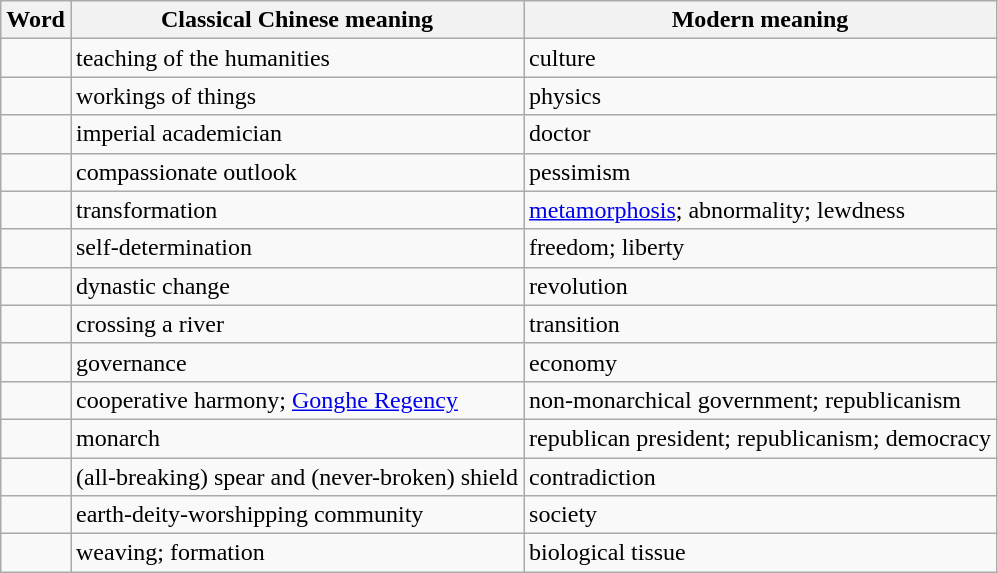<table class="wikitable">
<tr>
<th>Word</th>
<th>Classical Chinese meaning</th>
<th>Modern meaning</th>
</tr>
<tr>
<td></td>
<td>teaching of the humanities</td>
<td>culture</td>
</tr>
<tr>
<td></td>
<td>workings of things</td>
<td>physics</td>
</tr>
<tr>
<td></td>
<td>imperial academician</td>
<td>doctor</td>
</tr>
<tr>
<td></td>
<td>compassionate outlook</td>
<td>pessimism</td>
</tr>
<tr>
<td></td>
<td>transformation</td>
<td><a href='#'>metamorphosis</a>; abnormality; lewdness</td>
</tr>
<tr>
<td></td>
<td>self-determination</td>
<td>freedom; liberty</td>
</tr>
<tr>
<td></td>
<td>dynastic change</td>
<td>revolution</td>
</tr>
<tr>
<td></td>
<td>crossing a river</td>
<td>transition</td>
</tr>
<tr>
<td></td>
<td>governance</td>
<td>economy</td>
</tr>
<tr>
<td></td>
<td>cooperative harmony; <a href='#'>Gonghe Regency</a></td>
<td>non-monarchical government; republicanism</td>
</tr>
<tr>
<td></td>
<td>monarch</td>
<td>republican president; republicanism; democracy</td>
</tr>
<tr>
<td></td>
<td>(all-breaking) spear and (never-broken) shield</td>
<td>contradiction</td>
</tr>
<tr>
<td></td>
<td>earth-deity-worshipping community</td>
<td>society</td>
</tr>
<tr>
<td></td>
<td>weaving; formation</td>
<td>biological tissue</td>
</tr>
</table>
